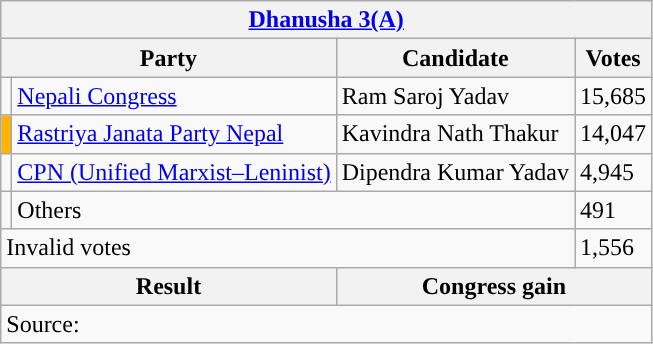<table class="wikitable">
<tr>
<th colspan="4"><a href='#'>Dhanusha 3(A)</a></th>
</tr>
<tr>
<th colspan="2">Party</th>
<th>Candidate</th>
<th>Votes</th>
</tr>
<tr>
<td style="background-color:"></td>
<td><a href='#'>Nepali Congress</a></td>
<td>Ram Saroj Yadav</td>
<td>15,685</td>
</tr>
<tr>
<td style="background-color:#ffb300"></td>
<td><a href='#'>Rastriya Janata Party Nepal</a></td>
<td>Kavindra Nath Thakur</td>
<td>14,047</td>
</tr>
<tr>
<td style="background-color:"></td>
<td><a href='#'>CPN (Unified Marxist–Leninist)</a></td>
<td>Dipendra Kumar Yadav</td>
<td>4,945</td>
</tr>
<tr>
<td></td>
<td colspan="2">Others</td>
<td>491</td>
</tr>
<tr>
<td colspan="3">Invalid votes</td>
<td>1,556</td>
</tr>
<tr>
<th colspan="2">Result</th>
<th colspan="2">Congress gain</th>
</tr>
<tr>
<td colspan="4">Source: </td>
</tr>
</table>
